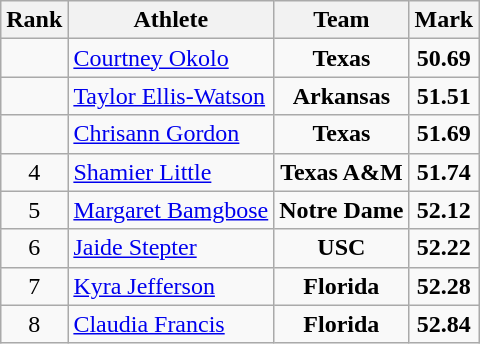<table class="wikitable sortable" style="text-align: center;">
<tr>
<th>Rank</th>
<th>Athlete</th>
<th>Team</th>
<th>Mark</th>
</tr>
<tr>
<td></td>
<td align=left><a href='#'>Courtney Okolo</a></td>
<td><strong>Texas</strong></td>
<td><strong>50.69</strong></td>
</tr>
<tr>
<td></td>
<td align=left><a href='#'>Taylor Ellis-Watson</a></td>
<td><strong>Arkansas</strong></td>
<td><strong>51.51</strong></td>
</tr>
<tr>
<td></td>
<td align=left><a href='#'>Chrisann Gordon</a></td>
<td><strong>Texas</strong></td>
<td><strong>51.69</strong></td>
</tr>
<tr>
<td>4</td>
<td align=left><a href='#'>Shamier Little</a></td>
<td><strong>Texas A&M</strong></td>
<td><strong>51.74</strong></td>
</tr>
<tr>
<td>5</td>
<td align=left><a href='#'>Margaret Bamgbose</a></td>
<td><strong>Notre Dame</strong></td>
<td><strong>52.12</strong></td>
</tr>
<tr>
<td>6</td>
<td align=left><a href='#'>Jaide Stepter</a></td>
<td><strong>USC</strong></td>
<td><strong>52.22</strong></td>
</tr>
<tr>
<td>7</td>
<td align=left><a href='#'>Kyra Jefferson</a></td>
<td><strong>Florida</strong></td>
<td><strong>52.28</strong></td>
</tr>
<tr>
<td>8</td>
<td align=left><a href='#'>Claudia Francis</a></td>
<td><strong>Florida</strong></td>
<td><strong>52.84</strong></td>
</tr>
</table>
